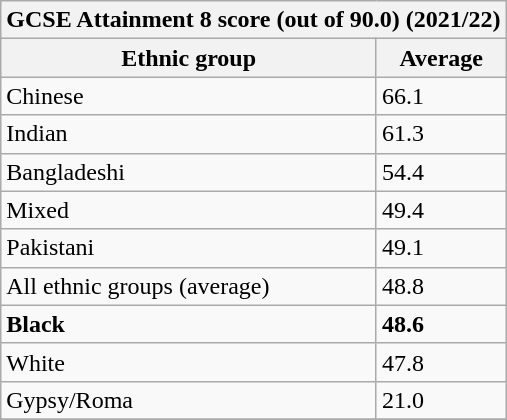<table class="wikitable sortable">
<tr>
<th colspan="3">GCSE Attainment 8 score (out of 90.0) (2021/22)</th>
</tr>
<tr>
<th>Ethnic group</th>
<th>Average</th>
</tr>
<tr>
<td>Chinese</td>
<td>66.1</td>
</tr>
<tr>
<td>Indian</td>
<td>61.3</td>
</tr>
<tr>
<td>Bangladeshi</td>
<td>54.4</td>
</tr>
<tr>
<td>Mixed</td>
<td>49.4</td>
</tr>
<tr>
<td>Pakistani</td>
<td>49.1</td>
</tr>
<tr>
<td>All ethnic groups (average)</td>
<td>48.8</td>
</tr>
<tr>
<td><strong>Black</strong></td>
<td><strong>48.6</strong></td>
</tr>
<tr>
<td>White</td>
<td>47.8</td>
</tr>
<tr>
<td>Gypsy/Roma</td>
<td>21.0</td>
</tr>
<tr>
</tr>
</table>
